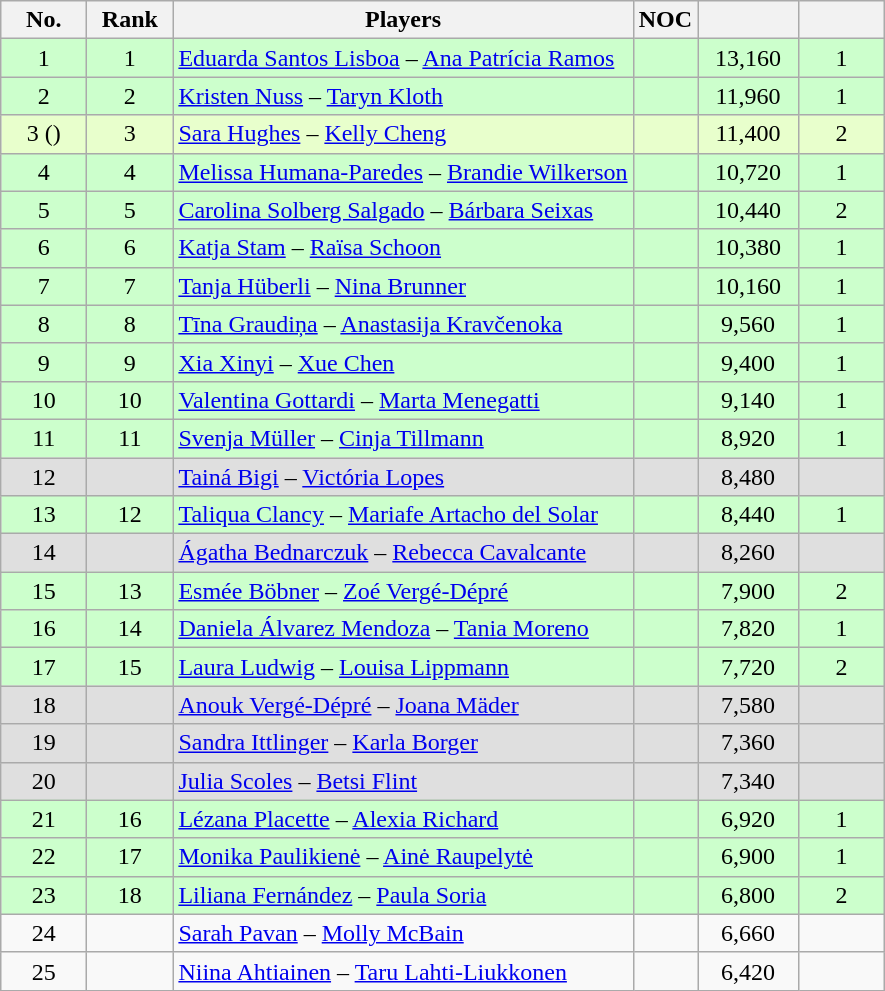<table class="sortable wikitable" style="text-align:center">
<tr>
<th width=50>No.</th>
<th width=50>Rank</th>
<th>Players</th>
<th>NOC</th>
<th width=60></th>
<th width=50></th>
</tr>
<tr bgcolor="#ccffcc">
<td>1</td>
<td>1</td>
<td align=left><a href='#'>Eduarda Santos Lisboa</a> – <a href='#'>Ana Patrícia Ramos</a></td>
<td align="left"></td>
<td>13,160</td>
<td>1</td>
</tr>
<tr bgcolor="#ccffcc">
<td>2</td>
<td>2</td>
<td align=left><a href='#'>Kristen Nuss</a> – <a href='#'>Taryn Kloth</a></td>
<td align="left"></td>
<td>11,960</td>
<td>1</td>
</tr>
<tr bgcolor="#e8ffcc">
<td>3 ()</td>
<td>3</td>
<td align=left><a href='#'>Sara Hughes</a> – <a href='#'>Kelly Cheng</a></td>
<td align="left"></td>
<td>11,400</td>
<td>2</td>
</tr>
<tr bgcolor="#ccffcc">
<td>4</td>
<td>4</td>
<td align=left><a href='#'>Melissa Humana-Paredes</a> – <a href='#'>Brandie Wilkerson</a></td>
<td align="left"></td>
<td>10,720</td>
<td>1</td>
</tr>
<tr bgcolor="#ccffcc">
<td>5</td>
<td>5</td>
<td align=left><a href='#'>Carolina Solberg Salgado</a> – <a href='#'>Bárbara Seixas</a></td>
<td align="left"></td>
<td>10,440</td>
<td>2</td>
</tr>
<tr bgcolor="#ccffcc">
<td>6</td>
<td>6</td>
<td align=left><a href='#'>Katja Stam</a> – <a href='#'>Raïsa Schoon</a></td>
<td align="left"></td>
<td>10,380</td>
<td>1</td>
</tr>
<tr bgcolor="#ccffcc">
<td>7</td>
<td>7</td>
<td align=left><a href='#'>Tanja Hüberli</a> – <a href='#'>Nina Brunner</a></td>
<td align="left"></td>
<td>10,160</td>
<td>1</td>
</tr>
<tr bgcolor="#ccffcc">
<td>8</td>
<td>8</td>
<td align=left><a href='#'>Tīna Graudiņa</a> – <a href='#'>Anastasija Kravčenoka</a></td>
<td align="left"></td>
<td>9,560</td>
<td>1</td>
</tr>
<tr bgcolor="#ccffcc">
<td>9</td>
<td>9</td>
<td align=left><a href='#'>Xia Xinyi</a> – <a href='#'>Xue Chen</a></td>
<td align="left"></td>
<td>9,400</td>
<td>1</td>
</tr>
<tr bgcolor="#ccffcc">
<td>10</td>
<td>10</td>
<td align=left><a href='#'>Valentina Gottardi</a> – <a href='#'>Marta Menegatti</a></td>
<td align="left"></td>
<td>9,140</td>
<td>1</td>
</tr>
<tr bgcolor="#ccffcc">
<td>11</td>
<td>11</td>
<td align=left><a href='#'>Svenja Müller</a> – <a href='#'>Cinja Tillmann</a></td>
<td align="left"></td>
<td>8,920</td>
<td>1</td>
</tr>
<tr width="10px" bgcolor="#dfdfdf">
<td>12</td>
<td></td>
<td align=left><a href='#'>Tainá Bigi</a> – <a href='#'>Victória Lopes</a></td>
<td align="left"></td>
<td>8,480</td>
<td></td>
</tr>
<tr bgcolor="#ccffcc">
<td>13</td>
<td>12</td>
<td align=left><a href='#'>Taliqua Clancy</a> – <a href='#'>Mariafe Artacho del Solar</a></td>
<td align="left"></td>
<td>8,440</td>
<td>1</td>
</tr>
<tr width="10px" bgcolor="#dfdfdf">
<td>14</td>
<td></td>
<td align=left><a href='#'>Ágatha Bednarczuk</a> – <a href='#'>Rebecca Cavalcante</a></td>
<td align="left"></td>
<td>8,260</td>
<td></td>
</tr>
<tr bgcolor="#ccffcc">
<td>15</td>
<td>13</td>
<td align=left><a href='#'>Esmée Böbner</a> – <a href='#'>Zoé Vergé-Dépré</a></td>
<td align="left"></td>
<td>7,900</td>
<td>2</td>
</tr>
<tr bgcolor="#ccffcc">
<td>16</td>
<td>14</td>
<td align=left><a href='#'>Daniela Álvarez Mendoza</a> – <a href='#'>Tania Moreno</a></td>
<td align="left"></td>
<td>7,820</td>
<td>1</td>
</tr>
<tr bgcolor="#ccffcc">
<td>17</td>
<td>15</td>
<td align=left><a href='#'>Laura Ludwig</a> – <a href='#'>Louisa Lippmann</a></td>
<td align="left"></td>
<td>7,720</td>
<td>2</td>
</tr>
<tr width="10px" bgcolor="#dfdfdf">
<td>18</td>
<td></td>
<td align=left><a href='#'>Anouk Vergé-Dépré</a> – <a href='#'>Joana Mäder</a></td>
<td align="left"></td>
<td>7,580</td>
<td></td>
</tr>
<tr width="10px" bgcolor="#dfdfdf">
<td>19</td>
<td></td>
<td align=left><a href='#'>Sandra Ittlinger</a> – <a href='#'>Karla Borger</a></td>
<td align="left"></td>
<td>7,360</td>
<td></td>
</tr>
<tr width="10px" bgcolor="#dfdfdf">
<td>20</td>
<td></td>
<td align=left><a href='#'>Julia Scoles</a> – <a href='#'>Betsi Flint</a></td>
<td align="left"></td>
<td>7,340</td>
<td></td>
</tr>
<tr bgcolor="#ccffcc">
<td>21</td>
<td>16</td>
<td align=left><a href='#'>Lézana Placette</a> – <a href='#'>Alexia Richard</a></td>
<td align="left"></td>
<td>6,920</td>
<td>1</td>
</tr>
<tr bgcolor="#ccffcc">
<td>22</td>
<td>17</td>
<td align=left><a href='#'>Monika Paulikienė</a> – <a href='#'>Ainė Raupelytė</a></td>
<td align="left"></td>
<td>6,900</td>
<td>1</td>
</tr>
<tr bgcolor="#ccffcc">
<td>23</td>
<td>18</td>
<td align=left><a href='#'>Liliana Fernández</a> – <a href='#'>Paula Soria</a></td>
<td align="left"></td>
<td>6,800</td>
<td>2</td>
</tr>
<tr>
<td>24</td>
<td></td>
<td align=left><a href='#'>Sarah Pavan</a> – <a href='#'>Molly McBain</a></td>
<td align="left"></td>
<td>6,660</td>
<td></td>
</tr>
<tr>
<td>25</td>
<td></td>
<td align=left><a href='#'>Niina Ahtiainen</a> – <a href='#'>Taru Lahti-Liukkonen</a></td>
<td align="left"></td>
<td>6,420</td>
<td></td>
</tr>
</table>
